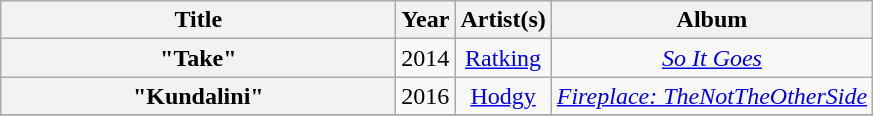<table class="wikitable plainrowheaders" style="text-align:center;">
<tr>
<th scope="col" style="width:16em;">Title</th>
<th scope="col">Year</th>
<th scope="col">Artist(s)</th>
<th scope="col">Album</th>
</tr>
<tr>
<th scope="row">"Take"</th>
<td>2014</td>
<td><a href='#'>Ratking</a></td>
<td><em><a href='#'>So It Goes</a></em></td>
</tr>
<tr>
<th scope="row">"Kundalini"</th>
<td>2016</td>
<td><a href='#'>Hodgy</a></td>
<td><em><a href='#'>Fireplace: TheNotTheOtherSide</a></em></td>
</tr>
<tr>
</tr>
</table>
